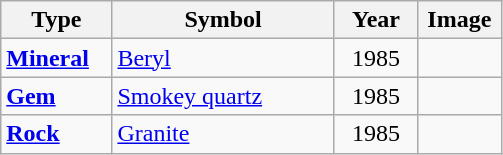<table class="wikitable">
<tr>
<th width="20%">Type</th>
<th width="40%">Symbol</th>
<th width="15%">Year</th>
<th width="15%">Image</th>
</tr>
<tr>
<td><strong><a href='#'>Mineral</a></strong></td>
<td><a href='#'>Beryl</a></td>
<td align="center">1985</td>
<td align="center"></td>
</tr>
<tr>
<td><strong><a href='#'>Gem</a></strong></td>
<td><a href='#'>Smokey quartz</a></td>
<td align="center">1985</td>
<td align="center"></td>
</tr>
<tr>
<td><strong><a href='#'>Rock</a></strong></td>
<td><a href='#'>Granite</a></td>
<td align="center">1985</td>
<td align="center"></td>
</tr>
</table>
